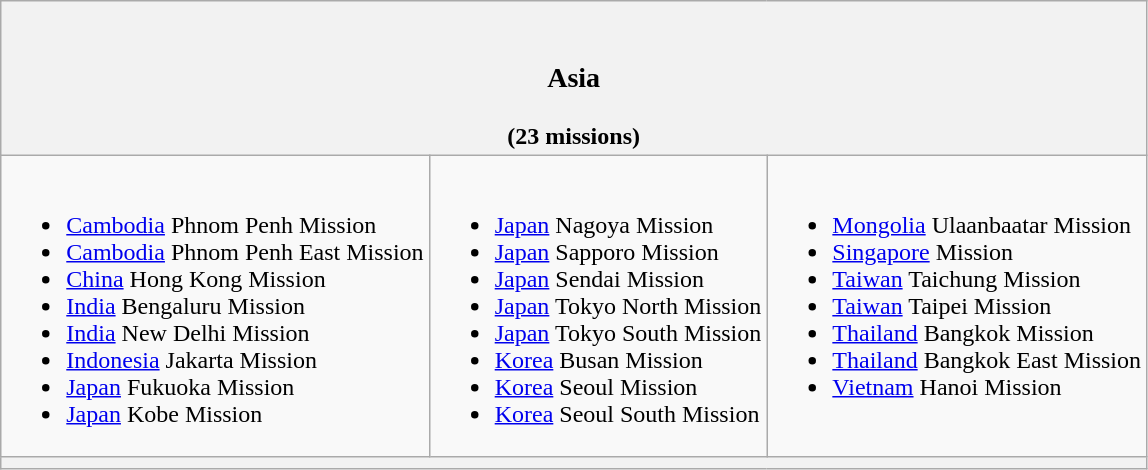<table class="wikitable mw-collapsible">
<tr>
<th colspan=3><br><h3>Asia</h3>(23 missions)</th>
</tr>
<tr>
<td valign="top"><br><ul><li><a href='#'>Cambodia</a> Phnom Penh Mission</li><li><a href='#'>Cambodia</a> Phnom Penh East Mission</li><li><a href='#'>China</a> Hong Kong Mission</li><li><a href='#'>India</a> Bengaluru Mission</li><li><a href='#'>India</a> New Delhi Mission</li><li><a href='#'>Indonesia</a> Jakarta Mission</li><li><a href='#'>Japan</a> Fukuoka Mission</li><li><a href='#'>Japan</a> Kobe Mission</li></ul></td>
<td valign="top"><br><ul><li><a href='#'>Japan</a> Nagoya Mission</li><li><a href='#'>Japan</a> Sapporo Mission</li><li><a href='#'>Japan</a> Sendai Mission</li><li><a href='#'>Japan</a> Tokyo North Mission</li><li><a href='#'>Japan</a> Tokyo South Mission</li><li><a href='#'>Korea</a> Busan Mission</li><li><a href='#'>Korea</a> Seoul Mission</li><li><a href='#'>Korea</a> Seoul South Mission</li></ul></td>
<td valign="top"><br><ul><li><a href='#'>Mongolia</a> Ulaanbaatar Mission</li><li><a href='#'>Singapore</a> Mission</li><li><a href='#'>Taiwan</a> Taichung Mission</li><li><a href='#'>Taiwan</a> Taipei Mission</li><li><a href='#'>Thailand</a> Bangkok Mission</li><li><a href='#'>Thailand</a> Bangkok East Mission</li><li><a href='#'>Vietnam</a> Hanoi Mission</li></ul></td>
</tr>
<tr>
<th colspan=3></th>
</tr>
</table>
